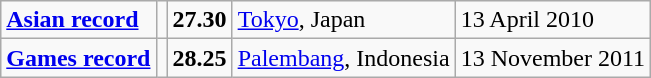<table class="wikitable">
<tr>
<td><strong><a href='#'>Asian record</a></strong></td>
<td></td>
<td><strong>27.30</strong></td>
<td><a href='#'>Tokyo</a>, Japan</td>
<td>13 April 2010</td>
</tr>
<tr>
<td><strong><a href='#'>Games record</a></strong></td>
<td></td>
<td><strong>28.25</strong></td>
<td><a href='#'>Palembang</a>, Indonesia</td>
<td>13 November 2011</td>
</tr>
</table>
